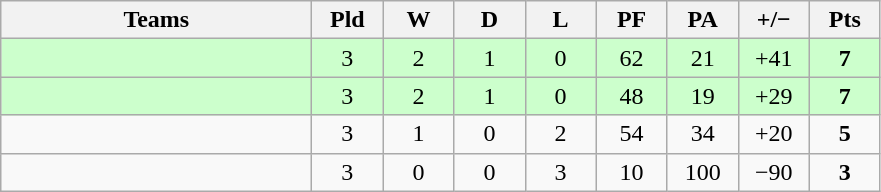<table class="wikitable" style="text-align: center;">
<tr>
<th width="200">Teams</th>
<th width="40">Pld</th>
<th width="40">W</th>
<th width="40">D</th>
<th width="40">L</th>
<th width="40">PF</th>
<th width="40">PA</th>
<th width="40">+/−</th>
<th width="40">Pts</th>
</tr>
<tr bgcolor=ccffcc>
<td align=left></td>
<td>3</td>
<td>2</td>
<td>1</td>
<td>0</td>
<td>62</td>
<td>21</td>
<td>+41</td>
<td><strong>7</strong></td>
</tr>
<tr bgcolor=ccffcc>
<td align=left></td>
<td>3</td>
<td>2</td>
<td>1</td>
<td>0</td>
<td>48</td>
<td>19</td>
<td>+29</td>
<td><strong>7</strong></td>
</tr>
<tr>
<td align=left></td>
<td>3</td>
<td>1</td>
<td>0</td>
<td>2</td>
<td>54</td>
<td>34</td>
<td>+20</td>
<td><strong>5</strong></td>
</tr>
<tr>
<td align=left></td>
<td>3</td>
<td>0</td>
<td>0</td>
<td>3</td>
<td>10</td>
<td>100</td>
<td>−90</td>
<td><strong>3</strong></td>
</tr>
</table>
